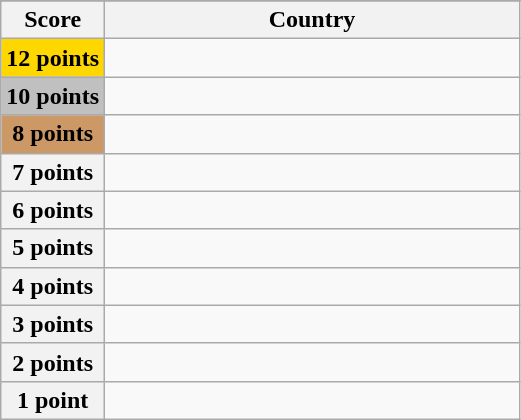<table class="wikitable">
<tr>
</tr>
<tr>
<th scope="col" width="20%">Score</th>
<th scope="col">Country</th>
</tr>
<tr>
<th scope="row" style="background:gold">12 points</th>
<td></td>
</tr>
<tr>
<th scope="row" style="background:silver">10 points</th>
<td></td>
</tr>
<tr>
<th scope="row" style="background:#CC9966">8 points</th>
<td></td>
</tr>
<tr>
<th scope="row">7 points</th>
<td></td>
</tr>
<tr>
<th scope="row">6 points</th>
<td></td>
</tr>
<tr>
<th scope="row">5 points</th>
<td></td>
</tr>
<tr>
<th scope="row">4 points</th>
<td></td>
</tr>
<tr>
<th scope="row">3 points</th>
<td></td>
</tr>
<tr>
<th scope="row">2 points</th>
<td></td>
</tr>
<tr>
<th scope="row">1 point</th>
<td></td>
</tr>
</table>
